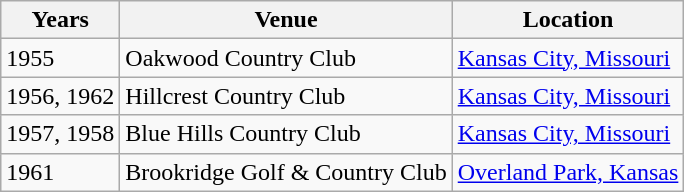<table class=wikitable>
<tr>
<th>Years</th>
<th>Venue</th>
<th>Location</th>
</tr>
<tr>
<td>1955</td>
<td>Oakwood Country Club</td>
<td><a href='#'>Kansas City, Missouri</a></td>
</tr>
<tr>
<td>1956, 1962</td>
<td>Hillcrest Country Club</td>
<td><a href='#'>Kansas City, Missouri</a></td>
</tr>
<tr>
<td>1957, 1958</td>
<td>Blue Hills Country Club</td>
<td><a href='#'>Kansas City, Missouri</a></td>
</tr>
<tr>
<td>1961</td>
<td>Brookridge Golf & Country Club</td>
<td><a href='#'>Overland Park, Kansas</a></td>
</tr>
</table>
